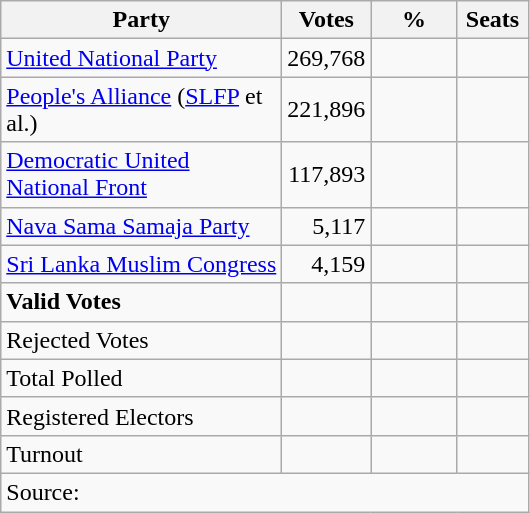<table class="wikitable" border="1" style="text-align:right;">
<tr>
<th align=left width="180">Party</th>
<th align=center width="50">Votes</th>
<th align=center width="50">%</th>
<th align=center width="40">Seats</th>
</tr>
<tr>
<td align=left><a href='#'>United National Party</a></td>
<td>269,768</td>
<td></td>
<td></td>
</tr>
<tr>
<td align=left><a href='#'>People's Alliance</a> (<a href='#'>SLFP</a> et al.)</td>
<td>221,896</td>
<td></td>
<td></td>
</tr>
<tr>
<td align=left><a href='#'>Democratic United National Front</a></td>
<td>117,893</td>
<td></td>
<td></td>
</tr>
<tr>
<td align=left><a href='#'>Nava Sama Samaja Party</a></td>
<td>5,117</td>
<td></td>
<td></td>
</tr>
<tr>
<td align=left><a href='#'>Sri Lanka Muslim Congress</a></td>
<td>4,159</td>
<td></td>
<td></td>
</tr>
<tr>
<td align=left><strong>Valid Votes</strong></td>
<td></td>
<td></td>
<td></td>
</tr>
<tr>
<td align=left>Rejected Votes</td>
<td></td>
<td></td>
<td></td>
</tr>
<tr>
<td align=left>Total Polled</td>
<td></td>
<td></td>
<td></td>
</tr>
<tr>
<td align=left>Registered Electors</td>
<td></td>
<td></td>
<td></td>
</tr>
<tr>
<td align=left>Turnout</td>
<td></td>
<td></td>
<td></td>
</tr>
<tr>
<td align=left colspan=4>Source:</td>
</tr>
</table>
